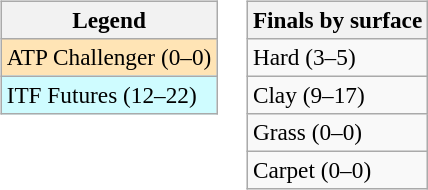<table>
<tr valign=top>
<td><br><table class=wikitable style=font-size:97%>
<tr>
<th>Legend</th>
</tr>
<tr bgcolor=moccasin>
<td>ATP Challenger (0–0)</td>
</tr>
<tr bgcolor=cffcff>
<td>ITF Futures (12–22)</td>
</tr>
</table>
</td>
<td><br><table class=wikitable style=font-size:97%>
<tr>
<th>Finals by surface</th>
</tr>
<tr>
<td>Hard (3–5)</td>
</tr>
<tr>
<td>Clay (9–17)</td>
</tr>
<tr>
<td>Grass (0–0)</td>
</tr>
<tr>
<td>Carpet (0–0)</td>
</tr>
</table>
</td>
</tr>
</table>
